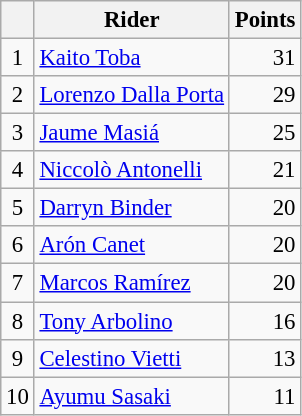<table class="wikitable" style="font-size: 95%;">
<tr>
<th></th>
<th>Rider</th>
<th>Points</th>
</tr>
<tr>
<td align=center>1</td>
<td> <a href='#'>Kaito Toba</a></td>
<td align=right>31</td>
</tr>
<tr>
<td align=center>2</td>
<td> <a href='#'>Lorenzo Dalla Porta</a></td>
<td align=right>29</td>
</tr>
<tr>
<td align=center>3</td>
<td> <a href='#'>Jaume Masiá</a></td>
<td align=right>25</td>
</tr>
<tr>
<td align=center>4</td>
<td> <a href='#'>Niccolò Antonelli</a></td>
<td align=right>21</td>
</tr>
<tr>
<td align=center>5</td>
<td> <a href='#'>Darryn Binder</a></td>
<td align=right>20</td>
</tr>
<tr>
<td align=center>6</td>
<td> <a href='#'>Arón Canet</a></td>
<td align=right>20</td>
</tr>
<tr>
<td align=center>7</td>
<td> <a href='#'>Marcos Ramírez</a></td>
<td align=right>20</td>
</tr>
<tr>
<td align=center>8</td>
<td> <a href='#'>Tony Arbolino</a></td>
<td align=right>16</td>
</tr>
<tr>
<td align=center>9</td>
<td> <a href='#'>Celestino Vietti</a></td>
<td align=right>13</td>
</tr>
<tr>
<td align=center>10</td>
<td> <a href='#'>Ayumu Sasaki</a></td>
<td align=right>11</td>
</tr>
</table>
